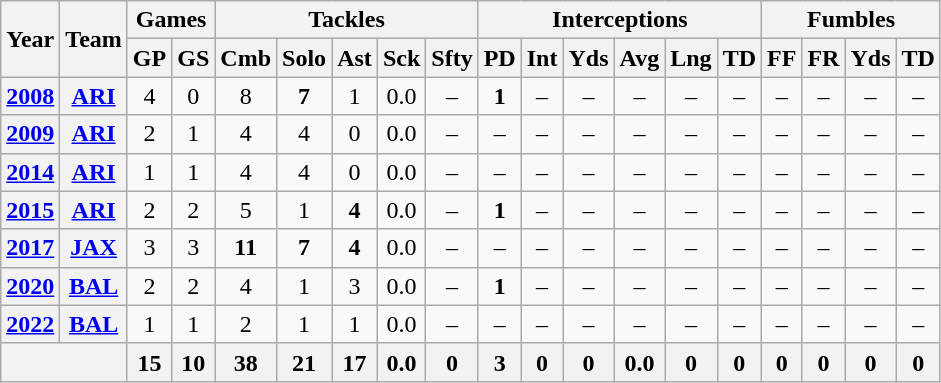<table class=wikitable style="text-align:center;">
<tr>
<th rowspan="2">Year</th>
<th rowspan="2">Team</th>
<th colspan="2">Games</th>
<th colspan="5">Tackles</th>
<th colspan="6">Interceptions</th>
<th colspan="4">Fumbles</th>
</tr>
<tr>
<th>GP</th>
<th>GS</th>
<th>Cmb</th>
<th>Solo</th>
<th>Ast</th>
<th>Sck</th>
<th>Sfty</th>
<th>PD</th>
<th>Int</th>
<th>Yds</th>
<th>Avg</th>
<th>Lng</th>
<th>TD</th>
<th>FF</th>
<th>FR</th>
<th>Yds</th>
<th>TD</th>
</tr>
<tr>
<th><a href='#'>2008</a></th>
<th><a href='#'>ARI</a></th>
<td>4</td>
<td>0</td>
<td>8</td>
<td><strong>7</strong></td>
<td>1</td>
<td>0.0</td>
<td>–</td>
<td><strong>1</strong></td>
<td>–</td>
<td>–</td>
<td>–</td>
<td>–</td>
<td>–</td>
<td>–</td>
<td>–</td>
<td>–</td>
<td>–</td>
</tr>
<tr>
<th><a href='#'>2009</a></th>
<th><a href='#'>ARI</a></th>
<td>2</td>
<td>1</td>
<td>4</td>
<td>4</td>
<td>0</td>
<td>0.0</td>
<td>–</td>
<td>–</td>
<td>–</td>
<td>–</td>
<td>–</td>
<td>–</td>
<td>–</td>
<td>–</td>
<td>–</td>
<td>–</td>
<td>–</td>
</tr>
<tr>
<th><a href='#'>2014</a></th>
<th><a href='#'>ARI</a></th>
<td>1</td>
<td>1</td>
<td>4</td>
<td>4</td>
<td>0</td>
<td>0.0</td>
<td>–</td>
<td>–</td>
<td>–</td>
<td>–</td>
<td>–</td>
<td>–</td>
<td>–</td>
<td>–</td>
<td>–</td>
<td>–</td>
<td>–</td>
</tr>
<tr>
<th><a href='#'>2015</a></th>
<th><a href='#'>ARI</a></th>
<td>2</td>
<td>2</td>
<td>5</td>
<td>1</td>
<td><strong>4</strong></td>
<td>0.0</td>
<td>–</td>
<td><strong>1</strong></td>
<td>–</td>
<td>–</td>
<td>–</td>
<td>–</td>
<td>–</td>
<td>–</td>
<td>–</td>
<td>–</td>
<td>–</td>
</tr>
<tr>
<th><a href='#'>2017</a></th>
<th><a href='#'>JAX</a></th>
<td>3</td>
<td>3</td>
<td><strong>11</strong></td>
<td><strong>7</strong></td>
<td><strong>4</strong></td>
<td>0.0</td>
<td>–</td>
<td>–</td>
<td>–</td>
<td>–</td>
<td>–</td>
<td>–</td>
<td>–</td>
<td>–</td>
<td>–</td>
<td>–</td>
<td>–</td>
</tr>
<tr>
<th><a href='#'>2020</a></th>
<th><a href='#'>BAL</a></th>
<td>2</td>
<td>2</td>
<td>4</td>
<td>1</td>
<td>3</td>
<td>0.0</td>
<td>–</td>
<td><strong>1</strong></td>
<td>–</td>
<td>–</td>
<td>–</td>
<td>–</td>
<td>–</td>
<td>–</td>
<td>–</td>
<td>–</td>
<td>–</td>
</tr>
<tr>
<th><a href='#'>2022</a></th>
<th><a href='#'>BAL</a></th>
<td>1</td>
<td>1</td>
<td>2</td>
<td>1</td>
<td>1</td>
<td>0.0</td>
<td>–</td>
<td>–</td>
<td>–</td>
<td>–</td>
<td>–</td>
<td>–</td>
<td>–</td>
<td>–</td>
<td>–</td>
<td>–</td>
<td>–</td>
</tr>
<tr>
<th colspan="2"></th>
<th>15</th>
<th>10</th>
<th>38</th>
<th>21</th>
<th>17</th>
<th>0.0</th>
<th>0</th>
<th>3</th>
<th>0</th>
<th>0</th>
<th>0.0</th>
<th>0</th>
<th>0</th>
<th>0</th>
<th>0</th>
<th>0</th>
<th>0</th>
</tr>
</table>
